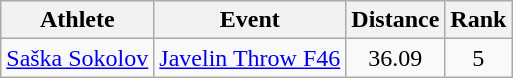<table class="wikitable">
<tr>
<th>Athlete</th>
<th>Event</th>
<th>Distance</th>
<th>Rank</th>
</tr>
<tr align=center>
<td align=left><a href='#'>Saška Sokolov</a></td>
<td align=left><a href='#'>Javelin Throw F46</a></td>
<td>36.09</td>
<td>5</td>
</tr>
</table>
